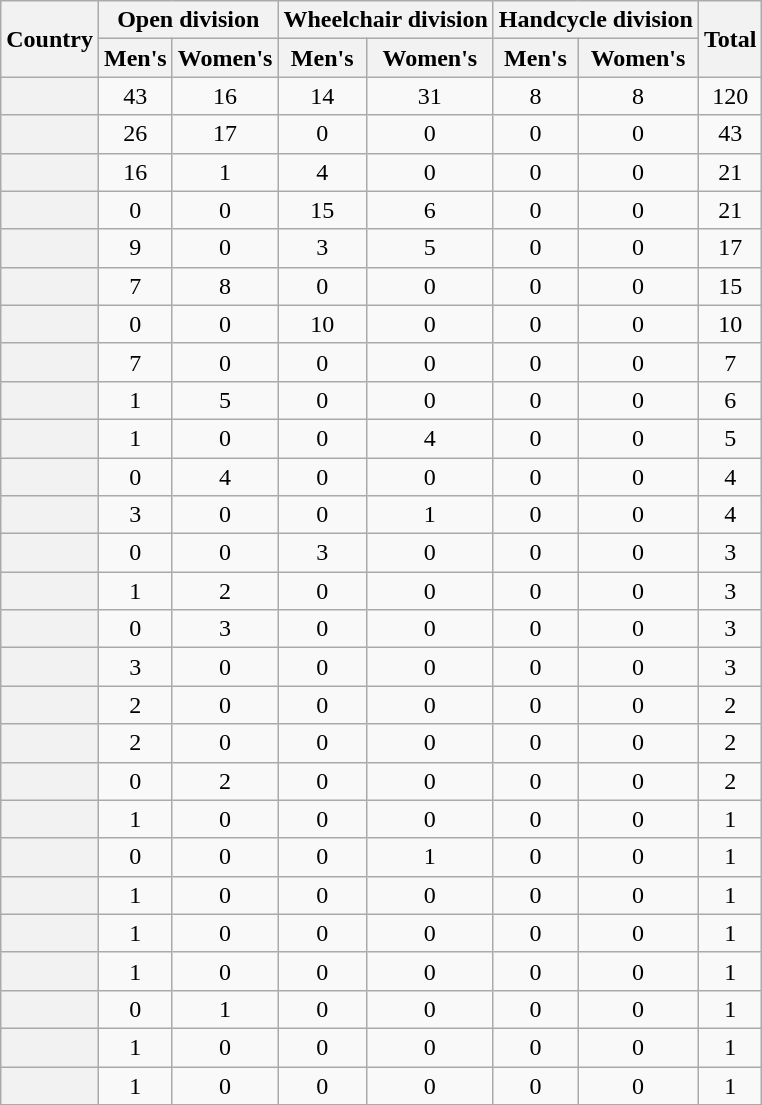<table class="wikitable sortable plainrowheaders" style="text-align:center">
<tr>
<th scope="col" rowspan="2">Country</th>
<th scope="col" class="unsortable" colspan="2">Open division</th>
<th scope="col" class="unsortable" colspan="2">Wheelchair division</th>
<th scope="col" class="unsortable" colspan="2">Handcycle division</th>
<th scope="col" rowspan="2">Total</th>
</tr>
<tr>
<th scope="col">Men's   </th>
<th scope="col">Women's </th>
<th scope="col">Men's   </th>
<th scope="col">Women's </th>
<th scope="col">Men's   </th>
<th scope="col">Women's </th>
</tr>
<tr>
<th scope="row"></th>
<td>43</td>
<td>16</td>
<td>14</td>
<td>31</td>
<td>8</td>
<td>8</td>
<td>120</td>
</tr>
<tr>
<th scope="row"></th>
<td>26</td>
<td>17</td>
<td>0</td>
<td>0</td>
<td>0</td>
<td>0</td>
<td>43</td>
</tr>
<tr>
<th scope="row"></th>
<td>16</td>
<td>1</td>
<td>4</td>
<td>0</td>
<td>0</td>
<td>0</td>
<td>21</td>
</tr>
<tr>
<th scope="row"></th>
<td>0</td>
<td>0</td>
<td>15</td>
<td>6</td>
<td>0</td>
<td>0</td>
<td>21</td>
</tr>
<tr>
<th scope="row"></th>
<td>9</td>
<td>0</td>
<td>3</td>
<td>5</td>
<td>0</td>
<td>0</td>
<td>17</td>
</tr>
<tr>
<th scope="row"></th>
<td>7</td>
<td>8</td>
<td>0</td>
<td>0</td>
<td>0</td>
<td>0</td>
<td>15</td>
</tr>
<tr>
<th scope="row"></th>
<td>0</td>
<td>0</td>
<td>10</td>
<td>0</td>
<td>0</td>
<td>0</td>
<td>10</td>
</tr>
<tr>
<th scope="row"></th>
<td>7</td>
<td>0</td>
<td>0</td>
<td>0</td>
<td>0</td>
<td>0</td>
<td>7</td>
</tr>
<tr>
<th scope="row"></th>
<td>1</td>
<td>5</td>
<td>0</td>
<td>0</td>
<td>0</td>
<td>0</td>
<td>6</td>
</tr>
<tr>
<th scope="row"></th>
<td>1</td>
<td>0</td>
<td>0</td>
<td>4</td>
<td>0</td>
<td>0</td>
<td>5</td>
</tr>
<tr>
<th scope="row"></th>
<td>0</td>
<td>4</td>
<td>0</td>
<td>0</td>
<td>0</td>
<td>0</td>
<td>4</td>
</tr>
<tr>
<th scope="row"></th>
<td>3</td>
<td>0</td>
<td>0</td>
<td>1</td>
<td>0</td>
<td>0</td>
<td>4</td>
</tr>
<tr>
<th scope="row"></th>
<td>0</td>
<td>0</td>
<td>3</td>
<td>0</td>
<td>0</td>
<td>0</td>
<td>3</td>
</tr>
<tr>
<th scope="row"></th>
<td>1</td>
<td>2</td>
<td>0</td>
<td>0</td>
<td>0</td>
<td>0</td>
<td>3</td>
</tr>
<tr>
<th scope="row"></th>
<td>0</td>
<td>3</td>
<td>0</td>
<td>0</td>
<td>0</td>
<td>0</td>
<td>3</td>
</tr>
<tr>
<th scope="row"></th>
<td>3</td>
<td>0</td>
<td>0</td>
<td>0</td>
<td>0</td>
<td>0</td>
<td>3</td>
</tr>
<tr>
<th scope="row"></th>
<td>2</td>
<td>0</td>
<td>0</td>
<td>0</td>
<td>0</td>
<td>0</td>
<td>2</td>
</tr>
<tr>
<th scope="row"></th>
<td>2</td>
<td>0</td>
<td>0</td>
<td>0</td>
<td>0</td>
<td>0</td>
<td>2</td>
</tr>
<tr>
<th scope="row"></th>
<td>0</td>
<td>2</td>
<td>0</td>
<td>0</td>
<td>0</td>
<td>0</td>
<td>2</td>
</tr>
<tr>
<th scope="row"></th>
<td>1</td>
<td>0</td>
<td>0</td>
<td>0</td>
<td>0</td>
<td>0</td>
<td>1</td>
</tr>
<tr>
<th scope="row"></th>
<td>0</td>
<td>0</td>
<td>0</td>
<td>1</td>
<td>0</td>
<td>0</td>
<td>1</td>
</tr>
<tr>
<th scope="row"></th>
<td>1</td>
<td>0</td>
<td>0</td>
<td>0</td>
<td>0</td>
<td>0</td>
<td>1</td>
</tr>
<tr>
<th scope="row"></th>
<td>1</td>
<td>0</td>
<td>0</td>
<td>0</td>
<td>0</td>
<td>0</td>
<td>1</td>
</tr>
<tr>
<th scope="row"></th>
<td>1</td>
<td>0</td>
<td>0</td>
<td>0</td>
<td>0</td>
<td>0</td>
<td>1</td>
</tr>
<tr>
<th scope="row"></th>
<td>0</td>
<td>1</td>
<td>0</td>
<td>0</td>
<td>0</td>
<td>0</td>
<td>1</td>
</tr>
<tr>
<th scope="row"></th>
<td>1</td>
<td>0</td>
<td>0</td>
<td>0</td>
<td>0</td>
<td>0</td>
<td>1</td>
</tr>
<tr>
<th scope="row"> </th>
<td>1</td>
<td>0</td>
<td>0</td>
<td>0</td>
<td>0</td>
<td>0</td>
<td>1</td>
</tr>
<tr>
</tr>
</table>
